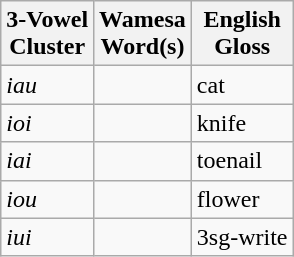<table class="wikitable">
<tr>
<th>3-Vowel<br>Cluster</th>
<th>Wamesa<br>Word(s)</th>
<th>English<br>Gloss</th>
</tr>
<tr>
<td><em>iau</em></td>
<td></td>
<td>cat</td>
</tr>
<tr>
<td><em>ioi</em></td>
<td></td>
<td>knife</td>
</tr>
<tr>
<td><em>iai</em></td>
<td></td>
<td>toenail</td>
</tr>
<tr>
<td><em>iou</em></td>
<td></td>
<td>flower</td>
</tr>
<tr>
<td><em>iui</em></td>
<td><em></em></td>
<td>3sg-write</td>
</tr>
</table>
